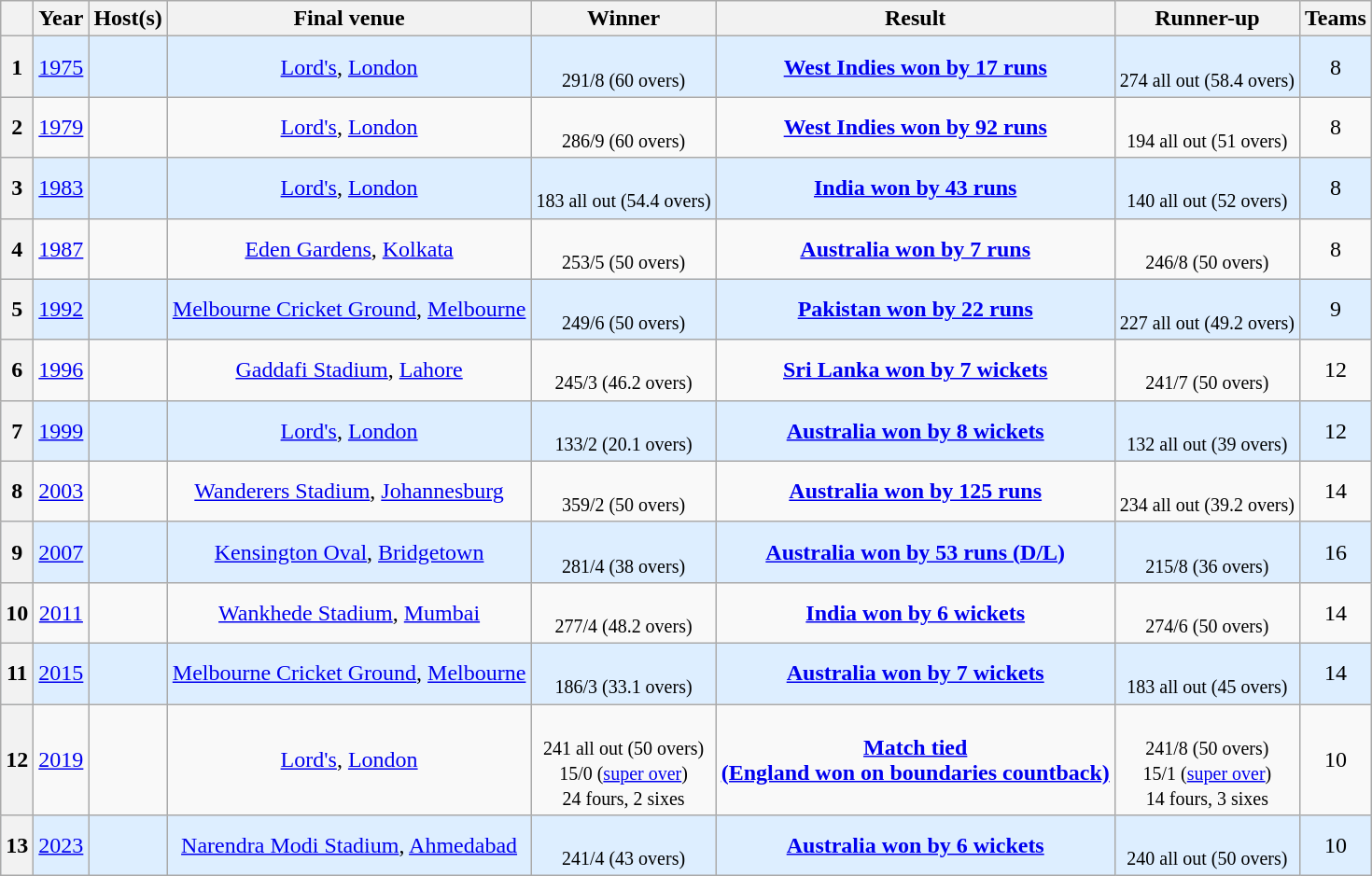<table class="wikitable sortable" style="text-align: center;">
<tr>
<th></th>
<th>Year</th>
<th>Host(s)</th>
<th>Final venue</th>
<th>Winner</th>
<th>Result</th>
<th>Runner-up</th>
<th>Teams</th>
</tr>
<tr style="background:#ddeeff">
<th>1</th>
<td><a href='#'>1975</a></td>
<td style="text-align:left"></td>
<td><a href='#'>Lord's</a>, <a href='#'>London</a></td>
<td><br><small>291/8 (60 overs)</small></td>
<td style="text-align:center"><strong><a href='#'>West Indies won by 17 runs</a></strong><br></td>
<td><br><small>274 all out (58.4 overs)</small></td>
<td>8</td>
</tr>
<tr>
<th>2</th>
<td><a href='#'>1979</a></td>
<td style="text-align:left"></td>
<td><a href='#'>Lord's</a>, <a href='#'>London</a></td>
<td><br><small>286/9 (60 overs)</small></td>
<td style="text-align:center"><strong><a href='#'>West Indies won by 92 runs</a></strong><br></td>
<td><br><small>194 all out (51 overs)</small></td>
<td>8</td>
</tr>
<tr style="background:#ddeeff">
<th>3</th>
<td><a href='#'>1983</a></td>
<td style="text-align:left"></td>
<td><a href='#'>Lord's</a>, <a href='#'>London</a></td>
<td><br><small>183 all out (54.4 overs)</small></td>
<td style="text-align:center"><strong><a href='#'>India won by 43 runs</a></strong><br></td>
<td><br><small>140 all out (52 overs)</small></td>
<td>8</td>
</tr>
<tr>
<th>4</th>
<td><a href='#'>1987</a></td>
<td style="text-align:left"></td>
<td><a href='#'>Eden Gardens</a>, <a href='#'>Kolkata</a></td>
<td><br><small>253/5 (50 overs)</small></td>
<td style="text-align:center"><strong><a href='#'>Australia won by 7 runs</a></strong><br></td>
<td><br><small>246/8 (50 overs)</small></td>
<td>8</td>
</tr>
<tr style="background:#ddeeff">
<th>5</th>
<td><a href='#'>1992</a></td>
<td style="text-align:left"></td>
<td><a href='#'>Melbourne Cricket Ground</a>, <a href='#'>Melbourne</a></td>
<td><br><small>249/6 (50 overs)</small></td>
<td style="text-align:center"><strong><a href='#'>Pakistan won by 22 runs</a></strong><br></td>
<td><br><small>227 all out (49.2 overs)</small></td>
<td>9</td>
</tr>
<tr>
<th>6</th>
<td><a href='#'>1996</a></td>
<td style="text-align:left"></td>
<td><a href='#'>Gaddafi Stadium</a>, <a href='#'>Lahore</a></td>
<td><br><small>245/3 (46.2 overs)</small></td>
<td style="text-align:center"><strong><a href='#'>Sri Lanka won by 7 wickets</a></strong><br></td>
<td><br><small>241/7 (50 overs)</small></td>
<td>12</td>
</tr>
<tr style="background:#ddeeff">
<th>7</th>
<td><a href='#'>1999</a></td>
<td style="text-align:left"></td>
<td><a href='#'>Lord's</a>, <a href='#'>London</a></td>
<td><br><small>133/2 (20.1 overs)</small></td>
<td style="text-align:center"><strong><a href='#'>Australia won by 8 wickets</a></strong><br></td>
<td><br><small>132 all out (39 overs)</small></td>
<td>12</td>
</tr>
<tr>
<th>8</th>
<td><a href='#'>2003</a></td>
<td style="text-align:left"></td>
<td><a href='#'>Wanderers Stadium</a>, <a href='#'>Johannesburg</a></td>
<td><br><small>359/2 (50 overs)</small></td>
<td style="text-align:center"><strong><a href='#'>Australia won by 125 runs</a></strong><br></td>
<td><br><small>234 all out (39.2 overs)</small></td>
<td>14</td>
</tr>
<tr style="background:#ddeeff">
<th>9</th>
<td><a href='#'>2007</a></td>
<td style="text-align:left"></td>
<td><a href='#'>Kensington Oval</a>, <a href='#'>Bridgetown</a></td>
<td><br><small>281/4 (38 overs)</small></td>
<td style="text-align:center"><strong><a href='#'>Australia won by 53 runs (D/L)</a></strong><br></td>
<td><br><small>215/8 (36 overs)</small></td>
<td>16</td>
</tr>
<tr>
<th>10</th>
<td><a href='#'>2011</a></td>
<td style="text-align:left"></td>
<td><a href='#'>Wankhede Stadium</a>, <a href='#'>Mumbai</a></td>
<td><br><small>277/4 (48.2 overs)</small></td>
<td style="text-align:center"><strong><a href='#'>India won by 6 wickets</a></strong><br></td>
<td><br><small>274/6 (50 overs)</small></td>
<td>14</td>
</tr>
<tr style="background:#ddeeff">
<th>11</th>
<td><a href='#'>2015</a></td>
<td style="text-align:left"></td>
<td><a href='#'>Melbourne Cricket Ground</a>, <a href='#'>Melbourne</a></td>
<td><br><small>186/3 (33.1 overs)</small></td>
<td style="text-align:center"><strong><a href='#'>Australia won by 7 wickets</a></strong><br></td>
<td><br><small>183 all out (45 overs)</small></td>
<td>14</td>
</tr>
<tr>
<th>12</th>
<td><a href='#'>2019</a></td>
<td style="text-align:left"></td>
<td><a href='#'>Lord's</a>, <a href='#'>London</a></td>
<td><br><small>241 all out (50 overs)</small><br><small>15/0 (<a href='#'>super over</a>)</small><br><small>24 fours, 2 sixes</small></td>
<td style="text-align:center"><strong><a href='#'>Match tied <br> (England won on boundaries countback)</a></strong><br></td>
<td><br><small>241/8 (50 overs)</small><br><small>15/1 (<a href='#'>super over</a>)</small><br><small>14 fours, 3 sixes</small></td>
<td>10</td>
</tr>
<tr style="background:#ddeeff">
<th>13</th>
<td><a href='#'>2023</a></td>
<td style="text-align:left"></td>
<td><a href='#'>Narendra Modi Stadium</a>, <a href='#'>Ahmedabad</a></td>
<td><br><small>241/4 (43 overs)</small></td>
<td style="text-align:center"><strong><a href='#'>Australia won by 6 wickets</a></strong><br></td>
<td><br><small>240 all out (50 overs)</small></td>
<td>10</td>
</tr>
</table>
